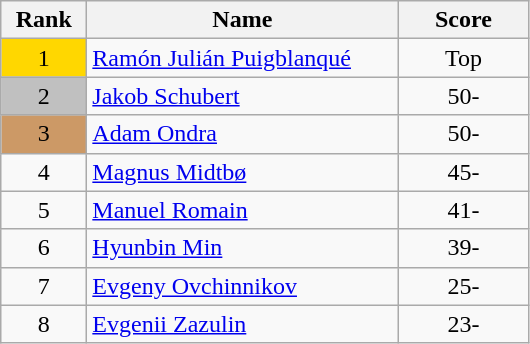<table class="wikitable">
<tr>
<th width = "50">Rank</th>
<th width = "200">Name</th>
<th width = "80">Score</th>
</tr>
<tr>
<td align="center" style="background: gold">1</td>
<td> <a href='#'>Ramón Julián Puigblanqué</a></td>
<td align="center">Top</td>
</tr>
<tr>
<td align="center" style="background: silver">2</td>
<td> <a href='#'>Jakob Schubert</a></td>
<td align="center">50-</td>
</tr>
<tr>
<td align="center" style="background: #cc9966">3</td>
<td> <a href='#'>Adam Ondra</a></td>
<td align="center">50-</td>
</tr>
<tr>
<td align="center">4</td>
<td> <a href='#'>Magnus Midtbø</a></td>
<td align="center">45-</td>
</tr>
<tr>
<td align="center">5</td>
<td> <a href='#'>Manuel Romain</a></td>
<td align="center">41-</td>
</tr>
<tr>
<td align="center">6</td>
<td> <a href='#'>Hyunbin Min</a></td>
<td align="center">39-</td>
</tr>
<tr>
<td align="center">7</td>
<td> <a href='#'>Evgeny Ovchinnikov</a></td>
<td align="center">25-</td>
</tr>
<tr>
<td align="center">8</td>
<td> <a href='#'>Evgenii Zazulin</a></td>
<td align="center">23-</td>
</tr>
</table>
